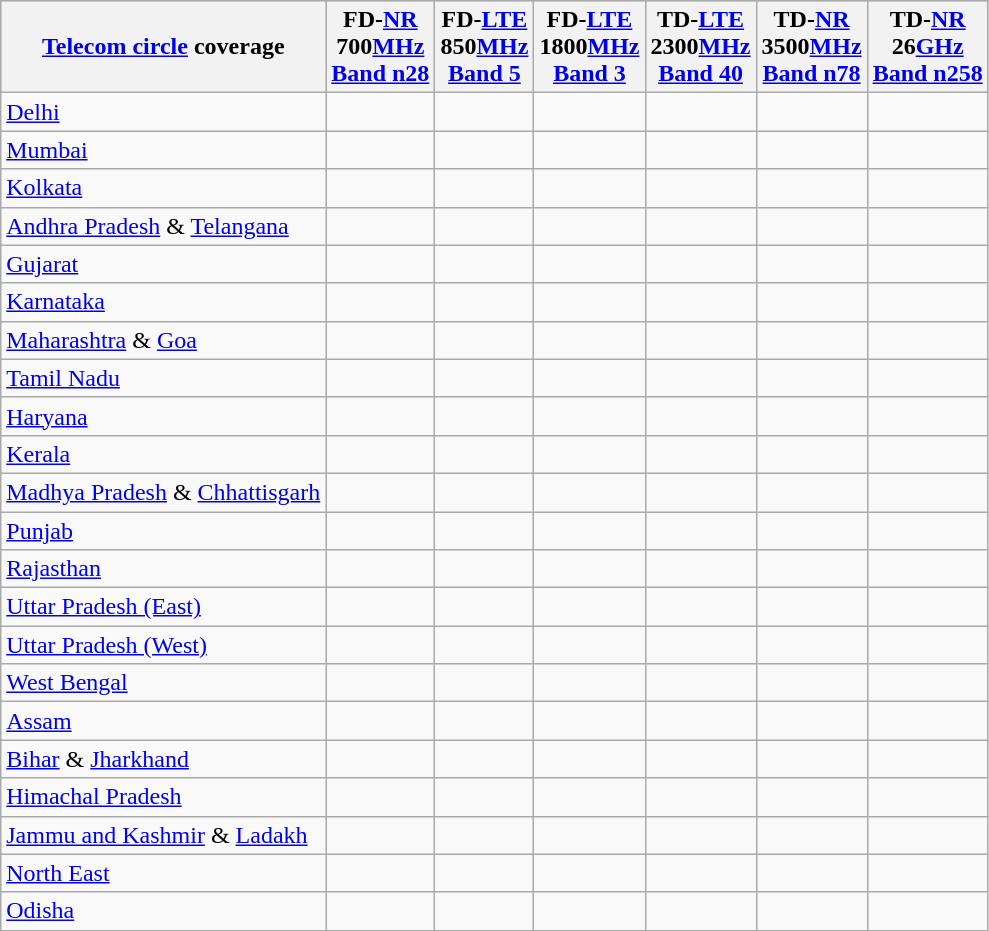<table class="wikitable sortable plainrowheaders">
<tr style="background:#ccc; text-align:center;">
<th scope="col"><a href='#'>Telecom circle</a> coverage</th>
<th scope="col">FD-<a href='#'>NR</a><br>700<a href='#'>MHz</a><br><a href='#'>Band n28</a></th>
<th scope="col">FD-<a href='#'>LTE</a><br>850<a href='#'>MHz</a><br><a href='#'>Band 5</a></th>
<th scope="col">FD-<a href='#'>LTE</a><br>1800<a href='#'>MHz</a><br><a href='#'>Band 3</a></th>
<th scope="col">TD-<a href='#'>LTE</a><br>2300<a href='#'>MHz</a><br><a href='#'>Band 40</a></th>
<th scope="col">TD-<a href='#'>NR</a><br>3500<a href='#'>MHz</a><br><a href='#'>Band n78</a></th>
<th scope="col">TD-<a href='#'>NR</a><br>26<a href='#'>GHz</a><br><a href='#'>Band n258</a></th>
</tr>
<tr>
<td><a href='#'>Delhi</a></td>
<td></td>
<td></td>
<td></td>
<td></td>
<td></td>
<td></td>
</tr>
<tr>
<td><a href='#'>Mumbai</a></td>
<td></td>
<td></td>
<td></td>
<td></td>
<td></td>
<td></td>
</tr>
<tr>
<td><a href='#'>Kolkata</a></td>
<td></td>
<td></td>
<td></td>
<td></td>
<td></td>
<td></td>
</tr>
<tr>
<td><a href='#'>Andhra Pradesh</a> & <a href='#'>Telangana</a></td>
<td></td>
<td></td>
<td></td>
<td></td>
<td></td>
<td></td>
</tr>
<tr>
<td><a href='#'>Gujarat</a></td>
<td></td>
<td></td>
<td></td>
<td></td>
<td></td>
<td></td>
</tr>
<tr>
<td><a href='#'>Karnataka</a></td>
<td></td>
<td></td>
<td></td>
<td></td>
<td></td>
<td></td>
</tr>
<tr>
<td><a href='#'>Maharashtra</a> & <a href='#'>Goa</a></td>
<td></td>
<td></td>
<td></td>
<td></td>
<td></td>
<td></td>
</tr>
<tr>
<td><a href='#'>Tamil Nadu</a></td>
<td></td>
<td></td>
<td></td>
<td></td>
<td></td>
<td></td>
</tr>
<tr>
<td><a href='#'>Haryana</a></td>
<td></td>
<td></td>
<td></td>
<td></td>
<td></td>
<td></td>
</tr>
<tr>
<td><a href='#'>Kerala</a></td>
<td></td>
<td></td>
<td></td>
<td></td>
<td></td>
<td></td>
</tr>
<tr>
<td><a href='#'>Madhya Pradesh</a> & <a href='#'>Chhattisgarh</a></td>
<td></td>
<td></td>
<td></td>
<td></td>
<td></td>
<td></td>
</tr>
<tr>
<td><a href='#'>Punjab</a></td>
<td></td>
<td></td>
<td></td>
<td></td>
<td></td>
<td></td>
</tr>
<tr>
<td><a href='#'>Rajasthan</a></td>
<td></td>
<td></td>
<td></td>
<td></td>
<td></td>
<td></td>
</tr>
<tr>
<td><a href='#'>Uttar Pradesh (East)</a></td>
<td></td>
<td></td>
<td></td>
<td></td>
<td></td>
<td></td>
</tr>
<tr>
<td><a href='#'>Uttar Pradesh (West)</a></td>
<td></td>
<td></td>
<td></td>
<td></td>
<td></td>
<td></td>
</tr>
<tr>
<td><a href='#'>West Bengal</a></td>
<td></td>
<td></td>
<td></td>
<td></td>
<td></td>
<td></td>
</tr>
<tr>
<td><a href='#'>Assam</a></td>
<td></td>
<td></td>
<td></td>
<td></td>
<td></td>
<td></td>
</tr>
<tr>
<td><a href='#'>Bihar</a> & <a href='#'>Jharkhand</a></td>
<td></td>
<td></td>
<td></td>
<td></td>
<td></td>
<td></td>
</tr>
<tr>
<td><a href='#'>Himachal Pradesh</a></td>
<td></td>
<td></td>
<td></td>
<td></td>
<td></td>
<td></td>
</tr>
<tr>
<td><a href='#'>Jammu and Kashmir</a> & <a href='#'>Ladakh</a></td>
<td></td>
<td></td>
<td></td>
<td></td>
<td></td>
<td></td>
</tr>
<tr>
<td><a href='#'>North East</a></td>
<td></td>
<td></td>
<td></td>
<td></td>
<td></td>
<td></td>
</tr>
<tr>
<td><a href='#'>Odisha</a></td>
<td></td>
<td></td>
<td></td>
<td></td>
<td></td>
<td></td>
</tr>
</table>
